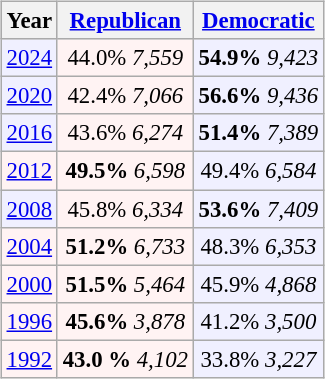<table class="wikitable"  style="float:right; font-size:95%;">
<tr style="background:lightgrey;">
<th>Year</th>
<th><a href='#'>Republican</a></th>
<th><a href='#'>Democratic</a></th>
</tr>
<tr>
<td style="text-align:center; background:#f0f0ff;"><a href='#'>2024</a></td>
<td style="text-align:center; background:#fff3f3;">44.0% <em>7,559</em></td>
<td style="text-align:center; background:#f0f0ff;"><strong>54.9%</strong> <em>9,423</em></td>
</tr>
<tr>
<td style="text-align:center; background:#f0f0ff;"><a href='#'>2020</a></td>
<td style="text-align:center; background:#fff3f3;">42.4% <em>7,066</em></td>
<td style="text-align:center; background:#f0f0ff;"><strong>56.6%</strong> <em>9,436</em></td>
</tr>
<tr>
<td style="text-align:center; background:#f0f0ff;"><a href='#'>2016</a></td>
<td style="text-align:center; background:#fff3f3;">43.6% <em>6,274</em></td>
<td style="text-align:center; background:#f0f0ff;"><strong>51.4%</strong> <em>7,389</em></td>
</tr>
<tr>
<td style="text-align:center; background:#fff3f3;"><a href='#'>2012</a></td>
<td style="text-align:center; background:#fff3f3;"><strong>49.5%</strong> <em>6,598</em></td>
<td style="text-align:center; background:#f0f0ff;">49.4% <em>6,584</em></td>
</tr>
<tr>
<td style="text-align:center; background:#f0f0ff;"><a href='#'>2008</a></td>
<td style="text-align:center; background:#fff3f3;">45.8% <em>6,334</em></td>
<td style="text-align:center; background:#f0f0ff;"><strong>53.6%</strong> <em>7,409</em></td>
</tr>
<tr>
<td style="text-align:center; background:#fff3f3;"><a href='#'>2004</a></td>
<td style="text-align:center; background:#fff3f3;"><strong>51.2%</strong> <em>6,733</em></td>
<td style="text-align:center; background:#f0f0ff;">48.3% <em>6,353</em></td>
</tr>
<tr>
<td style="text-align:center; background:#fff3f3;"><a href='#'>2000</a></td>
<td style="text-align:center; background:#fff3f3;"><strong>51.5%</strong> <em>5,464</em></td>
<td style="text-align:center; background:#f0f0ff;">45.9% <em>4,868</em></td>
</tr>
<tr>
<td style="text-align:center; background:#fff3f3;"><a href='#'>1996</a></td>
<td style="text-align:center; background:#fff3f3;"><strong>45.6%</strong> <em>3,878</em></td>
<td style="text-align:center; background:#f0f0ff;">41.2% <em>3,500</em></td>
</tr>
<tr>
<td style="text-align:center; background:#fff3f3;"><a href='#'>1992</a></td>
<td style="text-align:center; background:#fff3f3;"><strong>43.0  %</strong> <em>4,102</em></td>
<td style="text-align:center; background:#f0f0ff;">33.8% <em>3,227</em></td>
</tr>
</table>
